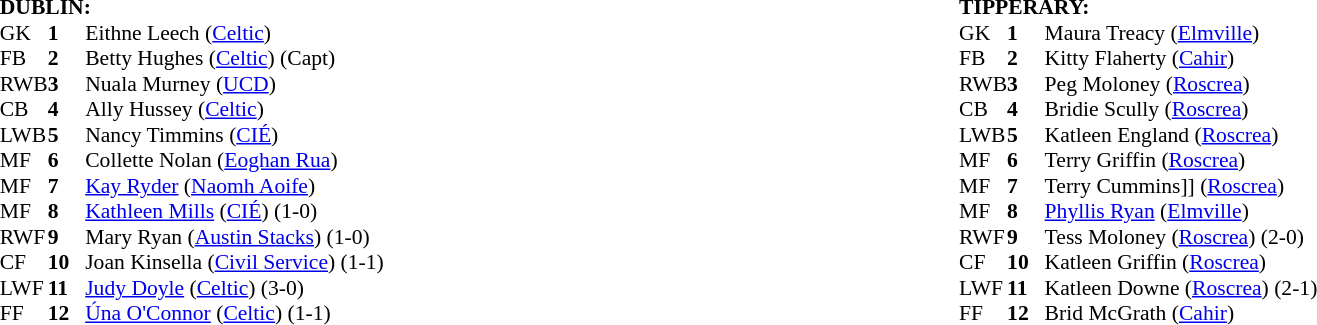<table width="100%">
<tr>
<td valign="top" width="50%"><br><table style="font-size: 90%" cellspacing="0" cellpadding="0" align=center>
<tr>
<td colspan="4"><strong>DUBLIN:</strong></td>
</tr>
<tr>
<th width="25"></th>
<th width="25"></th>
</tr>
<tr>
<td>GK</td>
<td><strong>1</strong></td>
<td>Eithne Leech (<a href='#'>Celtic</a>)</td>
</tr>
<tr>
<td>FB</td>
<td><strong>2</strong></td>
<td>Betty Hughes (<a href='#'>Celtic</a>) (Capt)</td>
</tr>
<tr>
<td>RWB</td>
<td><strong>3</strong></td>
<td>Nuala Murney (<a href='#'>UCD</a>)</td>
</tr>
<tr>
<td>CB</td>
<td><strong>4</strong></td>
<td>Ally Hussey (<a href='#'>Celtic</a>)</td>
</tr>
<tr>
<td>LWB</td>
<td><strong>5</strong></td>
<td>Nancy Timmins (<a href='#'>CIÉ</a>)</td>
</tr>
<tr>
<td>MF</td>
<td><strong>6</strong></td>
<td>Collette Nolan (<a href='#'>Eoghan Rua</a>)</td>
</tr>
<tr>
<td>MF</td>
<td><strong>7</strong></td>
<td><a href='#'>Kay Ryder</a> (<a href='#'>Naomh Aoife</a>)</td>
</tr>
<tr>
<td>MF</td>
<td><strong>8</strong></td>
<td><a href='#'>Kathleen Mills</a> (<a href='#'>CIÉ</a>) (1-0)</td>
</tr>
<tr>
<td>RWF</td>
<td><strong>9</strong></td>
<td>Mary Ryan (<a href='#'>Austin Stacks</a>) (1-0)</td>
</tr>
<tr>
<td>CF</td>
<td><strong>10</strong></td>
<td>Joan Kinsella (<a href='#'>Civil Service</a>) (1-1)</td>
</tr>
<tr>
<td>LWF</td>
<td><strong>11</strong></td>
<td><a href='#'>Judy Doyle</a> (<a href='#'>Celtic</a>) (3-0)</td>
</tr>
<tr>
<td>FF</td>
<td><strong>12</strong></td>
<td><a href='#'>Úna O'Connor</a> (<a href='#'>Celtic</a>) (1-1)</td>
</tr>
<tr>
</tr>
</table>
</td>
<td valign="top" width="50%"><br><table style="font-size: 90%" cellspacing="0" cellpadding="0" align=center>
<tr>
<td colspan="4"><strong>TIPPERARY:</strong></td>
</tr>
<tr>
<th width="25"></th>
<th width="25"></th>
</tr>
<tr>
<td>GK</td>
<td><strong>1</strong></td>
<td>Maura Treacy (<a href='#'>Elmville</a>)</td>
</tr>
<tr>
<td>FB</td>
<td><strong>2</strong></td>
<td>Kitty Flaherty (<a href='#'>Cahir</a>)</td>
</tr>
<tr>
<td>RWB</td>
<td><strong>3</strong></td>
<td>Peg Moloney (<a href='#'>Roscrea</a>)</td>
</tr>
<tr>
<td>CB</td>
<td><strong>4</strong></td>
<td>Bridie Scully (<a href='#'>Roscrea</a>)</td>
</tr>
<tr>
<td>LWB</td>
<td><strong>5</strong></td>
<td>Katleen England (<a href='#'>Roscrea</a>)</td>
</tr>
<tr>
<td>MF</td>
<td><strong>6</strong></td>
<td>Terry Griffin (<a href='#'>Roscrea</a>)</td>
</tr>
<tr>
<td>MF</td>
<td><strong>7</strong></td>
<td>Terry Cummins]] (<a href='#'>Roscrea</a>)</td>
</tr>
<tr>
<td>MF</td>
<td><strong>8</strong></td>
<td><a href='#'>Phyllis Ryan</a> (<a href='#'>Elmville</a>)</td>
</tr>
<tr>
<td>RWF</td>
<td><strong>9</strong></td>
<td>Tess Moloney (<a href='#'>Roscrea</a>) (2-0)</td>
</tr>
<tr>
<td>CF</td>
<td><strong>10</strong></td>
<td>Katleen Griffin (<a href='#'>Roscrea</a>)</td>
</tr>
<tr>
<td>LWF</td>
<td><strong>11</strong></td>
<td>Katleen Downe (<a href='#'>Roscrea</a>) (2-1)</td>
</tr>
<tr>
<td>FF</td>
<td><strong>12</strong></td>
<td>Brid McGrath (<a href='#'>Cahir</a>)</td>
</tr>
<tr>
</tr>
</table>
</td>
</tr>
</table>
